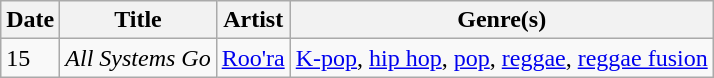<table class="wikitable" style="text-align: left;">
<tr>
<th>Date</th>
<th>Title</th>
<th>Artist</th>
<th>Genre(s)</th>
</tr>
<tr>
<td>15</td>
<td><em>All Systems Go</em></td>
<td><a href='#'>Roo'ra</a></td>
<td><a href='#'>K-pop</a>, <a href='#'>hip hop</a>, <a href='#'>pop</a>, <a href='#'>reggae</a>, <a href='#'>reggae fusion</a></td>
</tr>
</table>
